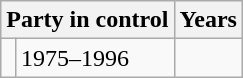<table class="wikitable">
<tr>
<th colspan="2">Party in control</th>
<th>Years</th>
</tr>
<tr>
<td></td>
<td>1975–1996</td>
</tr>
</table>
